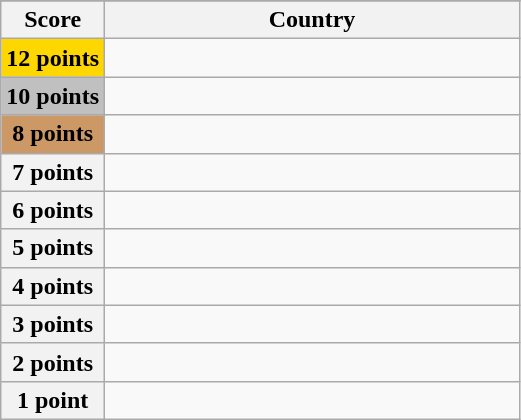<table class="wikitable">
<tr>
</tr>
<tr>
<th scope="col" width="20%">Score</th>
<th scope="col">Country</th>
</tr>
<tr>
<th scope="row" style="background:gold">12 points</th>
<td></td>
</tr>
<tr>
<th scope="row" style="background:silver">10 points</th>
<td></td>
</tr>
<tr>
<th scope="row" style="background:#CC9966">8 points</th>
<td></td>
</tr>
<tr>
<th scope="row">7 points</th>
<td></td>
</tr>
<tr>
<th scope="row">6 points</th>
<td></td>
</tr>
<tr>
<th scope="row">5 points</th>
<td></td>
</tr>
<tr>
<th scope="row">4 points</th>
<td></td>
</tr>
<tr>
<th scope="row">3 points</th>
<td></td>
</tr>
<tr>
<th scope="row">2 points</th>
<td></td>
</tr>
<tr>
<th scope="row">1 point</th>
<td></td>
</tr>
</table>
